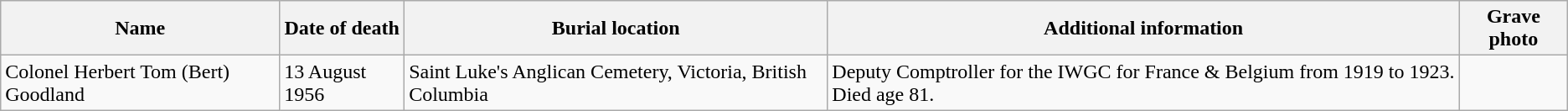<table class="wikitable">
<tr>
<th>Name</th>
<th>Date of death</th>
<th>Burial location</th>
<th>Additional information</th>
<th>Grave photo</th>
</tr>
<tr>
<td>Colonel Herbert Tom (Bert) Goodland</td>
<td>13 August 1956</td>
<td>Saint Luke's Anglican Cemetery, Victoria, British Columbia</td>
<td>Deputy Comptroller for the IWGC for France & Belgium from 1919 to 1923. Died age 81.</td>
<td></td>
</tr>
</table>
